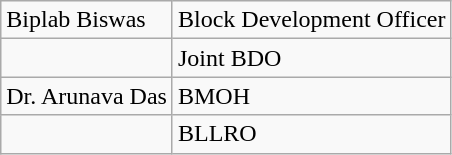<table class="wikitable sortable">
<tr>
<td>Biplab Biswas</td>
<td>Block Development Officer</td>
</tr>
<tr>
<td></td>
<td>Joint BDO</td>
</tr>
<tr>
<td>Dr. Arunava Das</td>
<td>BMOH</td>
</tr>
<tr>
<td></td>
<td>BLLRO</td>
</tr>
</table>
